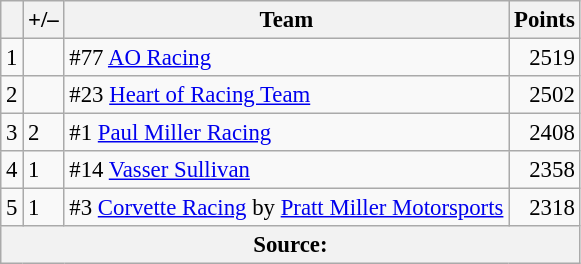<table class="wikitable" style="font-size: 95%;">
<tr>
<th scope="col"></th>
<th scope="col">+/–</th>
<th scope="col">Team</th>
<th scope="col">Points</th>
</tr>
<tr>
<td align=center>1</td>
<td align=left></td>
<td>#77 <a href='#'>AO Racing</a></td>
<td align=right>2519</td>
</tr>
<tr>
<td align=center>2</td>
<td align=left></td>
<td>#23 <a href='#'>Heart of Racing Team</a></td>
<td align=right>2502</td>
</tr>
<tr>
<td align=center>3</td>
<td align=left> 2</td>
<td>#1 <a href='#'>Paul Miller Racing</a></td>
<td align=right>2408</td>
</tr>
<tr>
<td align=center>4</td>
<td align=left> 1</td>
<td>#14 <a href='#'>Vasser Sullivan</a></td>
<td align=right>2358</td>
</tr>
<tr>
<td align=center>5</td>
<td align=left> 1</td>
<td>#3 <a href='#'>Corvette Racing</a> by <a href='#'>Pratt Miller Motorsports</a></td>
<td align=right>2318</td>
</tr>
<tr>
<th colspan=5>Source:</th>
</tr>
</table>
